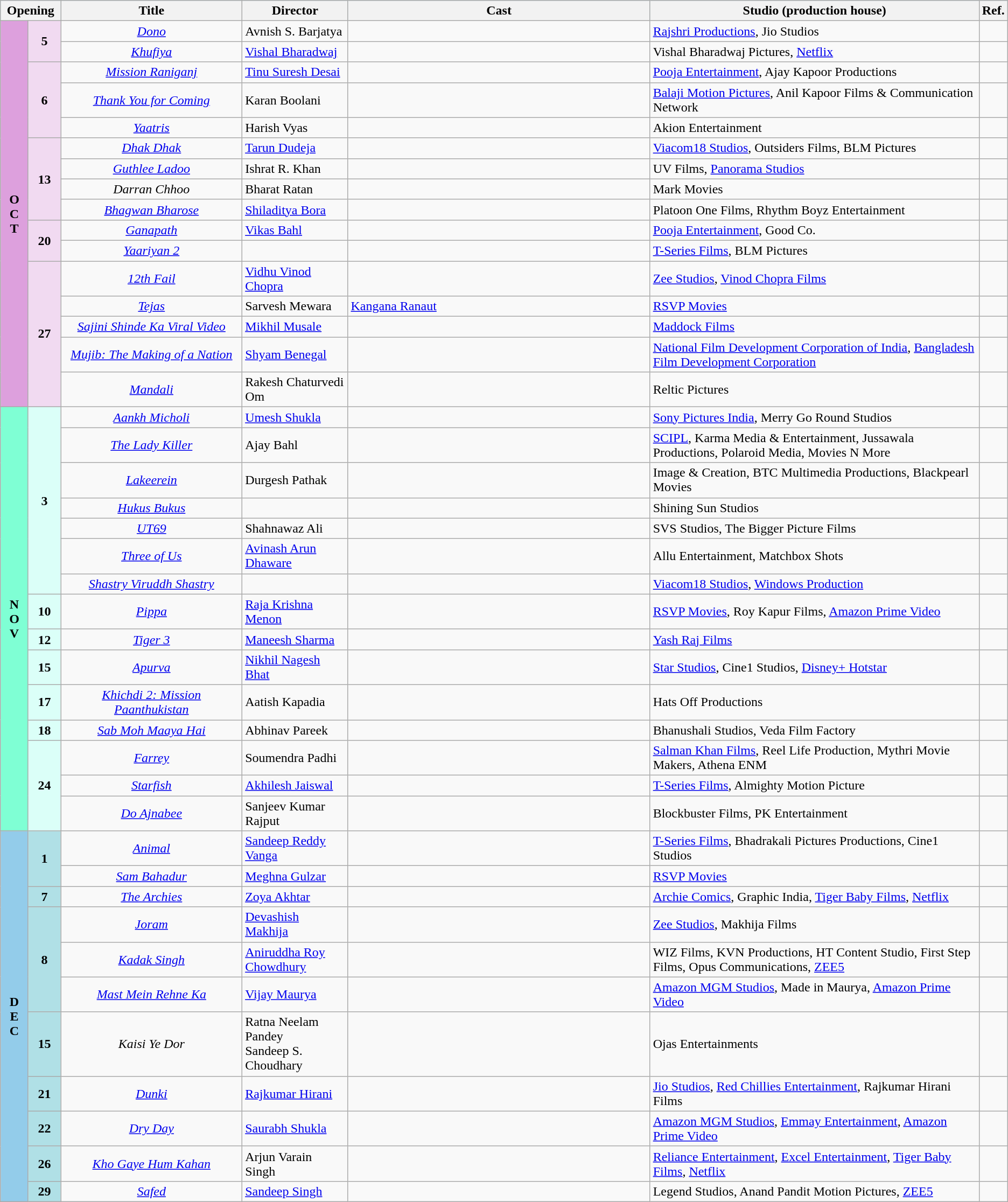<table class="wikitable">
<tr style="background:#b0e0e6; text-align:center;">
<th colspan="2" style="width:6%;"><strong>Opening</strong></th>
<th style="width:18%;"><strong>Title</strong></th>
<th style="width:10.5%;"><strong>Director</strong></th>
<th style="width:30%;"><strong>Cast</strong></th>
<th>Studio (production house)</th>
<th>Ref.</th>
</tr>
<tr>
<td rowspan="16" style="text-align:center; background:plum; textcolor:#000;"><strong>O<br>C<br>T</strong></td>
<td rowspan="2" style="text-align:center;background:#f1daf1;"><strong>5</strong></td>
<td style="text-align:center;"><em><a href='#'>Dono</a></em></td>
<td>Avnish S. Barjatya</td>
<td></td>
<td><a href='#'>Rajshri Productions</a>, Jio Studios</td>
<td></td>
</tr>
<tr>
<td style="text-align:center;"><em><a href='#'>Khufiya</a></em></td>
<td><a href='#'>Vishal Bharadwaj</a></td>
<td></td>
<td>Vishal Bharadwaj Pictures, <a href='#'>Netflix</a></td>
<td></td>
</tr>
<tr>
<td rowspan="3" style="text-align:center;background:#f1daf1;"><strong>6</strong></td>
<td style="text-align:center;"><em><a href='#'>Mission Raniganj</a></em></td>
<td><a href='#'>Tinu Suresh Desai</a></td>
<td></td>
<td><a href='#'>Pooja Entertainment</a>, Ajay Kapoor Productions</td>
<td></td>
</tr>
<tr>
<td style="text-align:center;"><em><a href='#'>Thank You for Coming</a></em></td>
<td>Karan Boolani</td>
<td></td>
<td><a href='#'>Balaji Motion Pictures</a>, Anil Kapoor Films & Communication Network</td>
<td></td>
</tr>
<tr>
<td style="text-align:center;"><em><a href='#'>Yaatris</a></em></td>
<td>Harish Vyas</td>
<td></td>
<td>Akion Entertainment</td>
<td></td>
</tr>
<tr>
<td rowspan="4"  style="text-align:center;background:#f1daf1;"><strong>13</strong></td>
<td style="text-align:center;"><em><a href='#'>Dhak Dhak</a></em></td>
<td><a href='#'>Tarun Dudeja</a></td>
<td></td>
<td><a href='#'>Viacom18 Studios</a>,  Outsiders Films, BLM Pictures</td>
<td></td>
</tr>
<tr>
<td style="text-align:center;"><em><a href='#'>Guthlee Ladoo</a></em></td>
<td>Ishrat R. Khan</td>
<td></td>
<td>UV Films, <a href='#'>Panorama Studios</a></td>
<td></td>
</tr>
<tr>
<td style="text-align:center;"><em>Darran Chhoo</em></td>
<td>Bharat Ratan</td>
<td></td>
<td>Mark Movies</td>
<td></td>
</tr>
<tr>
<td style="text-align:center;"><em><a href='#'>Bhagwan Bharose</a></em></td>
<td><a href='#'>Shiladitya Bora</a></td>
<td></td>
<td>Platoon One Films, Rhythm Boyz Entertainment</td>
<td></td>
</tr>
<tr>
<td rowspan="2" style="text-align:center;background:#f1daf1;"><strong>20</strong></td>
<td style="text-align:center;"><em><a href='#'>Ganapath</a></em></td>
<td><a href='#'>Vikas Bahl</a></td>
<td></td>
<td><a href='#'>Pooja Entertainment</a>, Good Co.</td>
<td></td>
</tr>
<tr>
<td style="text-align:center;"><em><a href='#'>Yaariyan 2</a></em></td>
<td></td>
<td></td>
<td><a href='#'>T-Series Films</a>, BLM Pictures</td>
<td></td>
</tr>
<tr>
<td rowspan="5"  style="text-align:center;background:#f1daf1;"><strong>27</strong></td>
<td style="text-align:center;"><em><a href='#'>12th Fail</a></em></td>
<td><a href='#'>Vidhu Vinod Chopra</a></td>
<td></td>
<td><a href='#'>Zee Studios</a>, <a href='#'>Vinod Chopra Films</a></td>
<td></td>
</tr>
<tr>
<td style="text-align:center;"><em><a href='#'>Tejas</a></em></td>
<td>Sarvesh Mewara</td>
<td><a href='#'>Kangana Ranaut</a></td>
<td><a href='#'>RSVP Movies</a></td>
<td></td>
</tr>
<tr>
<td style="text-align:center;"><em><a href='#'>Sajini Shinde Ka Viral Video</a></em></td>
<td><a href='#'>Mikhil Musale</a></td>
<td></td>
<td><a href='#'>Maddock Films</a></td>
<td></td>
</tr>
<tr>
<td style="text-align:center;"><em><a href='#'>Mujib: The Making of a Nation</a></em></td>
<td><a href='#'>Shyam Benegal</a></td>
<td></td>
<td><a href='#'>National Film Development Corporation of India</a>, <a href='#'>Bangladesh Film Development Corporation</a></td>
<td></td>
</tr>
<tr>
<td style="text-align:center;"><em><a href='#'>Mandali</a></em></td>
<td>Rakesh Chaturvedi Om</td>
<td></td>
<td>Reltic Pictures</td>
<td></td>
</tr>
<tr>
<td rowspan="15" style="text-align:center; background:#7FFFD4; textcolor:#000;"><strong>N<br>O<br>V</strong></td>
<td rowspan="7"  style="text-align:center; background:#dbfff8; textcolor:#000;"><strong>3</strong></td>
<td style="text-align:center;"><em><a href='#'>Aankh Micholi</a></em></td>
<td><a href='#'>Umesh Shukla</a></td>
<td></td>
<td><a href='#'>Sony Pictures India</a>, Merry Go Round Studios</td>
<td></td>
</tr>
<tr>
<td style="text-align:center;"><em><a href='#'>The Lady Killer</a></em></td>
<td>Ajay Bahl</td>
<td></td>
<td><a href='#'>SCIPL</a>, Karma Media & Entertainment, Jussawala Productions, Polaroid Media, Movies N More</td>
<td></td>
</tr>
<tr>
<td style="text-align:center;"><em><a href='#'>Lakeerein</a></em></td>
<td>Durgesh Pathak</td>
<td></td>
<td>Image & Creation, BTC Multimedia Productions, Blackpearl Movies</td>
<td></td>
</tr>
<tr>
<td style="text-align:center;"><em><a href='#'>Hukus Bukus</a></em></td>
<td></td>
<td></td>
<td>Shining Sun Studios</td>
<td></td>
</tr>
<tr>
<td style="text-align:center;"><em><a href='#'>UT69</a></em></td>
<td>Shahnawaz Ali</td>
<td></td>
<td>SVS Studios, The Bigger Picture Films</td>
<td></td>
</tr>
<tr>
<td style="text-align:center;"><em><a href='#'>Three of Us</a></em></td>
<td><a href='#'>Avinash Arun Dhaware</a></td>
<td></td>
<td>Allu Entertainment, Matchbox Shots</td>
<td></td>
</tr>
<tr>
<td style="text-align:center;"><em><a href='#'>Shastry Viruddh Shastry</a></em></td>
<td></td>
<td></td>
<td><a href='#'>Viacom18 Studios</a>, <a href='#'>Windows Production</a></td>
<td></td>
</tr>
<tr>
<td style="text-align:center; background:#dbfff8; textcolor:#000;"><strong>10</strong></td>
<td style="text-align:center;"><em><a href='#'>Pippa</a></em></td>
<td><a href='#'>Raja Krishna Menon</a></td>
<td></td>
<td><a href='#'>RSVP Movies</a>, Roy Kapur Films, <a href='#'>Amazon Prime Video</a></td>
<td></td>
</tr>
<tr>
<td style="text-align:center; background:#dbfff8; textcolor:#000;"><strong>12</strong></td>
<td style="text-align:center;"><em><a href='#'>Tiger 3</a></em></td>
<td><a href='#'>Maneesh Sharma</a></td>
<td></td>
<td><a href='#'>Yash Raj Films</a></td>
<td></td>
</tr>
<tr>
<td style="text-align:center; background:#dbfff8; textcolor:#000;"><strong>15</strong></td>
<td style="text-align:center;"><em><a href='#'>Apurva</a></em></td>
<td><a href='#'>Nikhil Nagesh Bhat</a></td>
<td></td>
<td><a href='#'>Star Studios</a>, Cine1 Studios, <a href='#'>Disney+ Hotstar</a></td>
<td></td>
</tr>
<tr>
<td style="text-align:center; background:#dbfff8; textcolor:#000;"><strong>17</strong></td>
<td style="text-align:center;"><em><a href='#'>Khichdi 2: Mission Paanthukistan</a></em></td>
<td>Aatish Kapadia</td>
<td></td>
<td>Hats Off Productions</td>
<td></td>
</tr>
<tr>
<td style="text-align:center; background:#dbfff8; textcolor:#000;"><strong>18</strong></td>
<td style="text-align:center;"><em><a href='#'>Sab Moh Maaya Hai</a></em></td>
<td>Abhinav Pareek</td>
<td></td>
<td>Bhanushali Studios, Veda Film Factory</td>
<td></td>
</tr>
<tr>
<td rowspan="3" style="text-align:center; background:#dbfff8; textcolor:#000;"><strong>24</strong></td>
<td style="text-align:center;"><em><a href='#'>Farrey</a></em></td>
<td>Soumendra Padhi</td>
<td></td>
<td><a href='#'>Salman Khan Films</a>, Reel Life Production, Mythri Movie Makers, Athena ENM</td>
<td></td>
</tr>
<tr>
<td style="text-align:center;"><em><a href='#'>Starfish</a></em></td>
<td><a href='#'>Akhilesh Jaiswal</a></td>
<td></td>
<td><a href='#'>T-Series Films</a>, Almighty Motion Picture</td>
<td></td>
</tr>
<tr>
<td style="text-align:center;"><em><a href='#'>Do Ajnabee</a></em></td>
<td>Sanjeev Kumar Rajput</td>
<td></td>
<td>Blockbuster Films, PK Entertainment</td>
<td></td>
</tr>
<tr>
<td rowspan="11" style="text-align:center; background:#93CCEA; textcolor:#000;"><strong>D<br>E<br>C</strong></td>
<td rowspan="2" style="text-align:center;background:#B0E0E6;"><strong>1</strong></td>
<td style="text-align:center;"><em><a href='#'>Animal</a></em></td>
<td><a href='#'>Sandeep Reddy Vanga</a></td>
<td></td>
<td><a href='#'>T-Series Films</a>, Bhadrakali Pictures Productions, Cine1 Studios</td>
<td></td>
</tr>
<tr>
<td style="text-align:center;"><em><a href='#'>Sam Bahadur</a></em></td>
<td><a href='#'>Meghna Gulzar</a></td>
<td></td>
<td><a href='#'>RSVP Movies</a></td>
<td></td>
</tr>
<tr>
<td style="text-align:center;background:#B0E0E6;"><strong>7</strong></td>
<td style="text-align:center;"><em><a href='#'>The Archies</a></em></td>
<td><a href='#'>Zoya Akhtar</a></td>
<td></td>
<td><a href='#'>Archie Comics</a>, Graphic India, <a href='#'>Tiger Baby Films</a>, <a href='#'>Netflix</a></td>
<td></td>
</tr>
<tr>
<td rowspan="3" style="text-align:center;background:#B0E0E6;"><strong>8</strong></td>
<td style="text-align:center;"><em><a href='#'>Joram</a></em></td>
<td><a href='#'>Devashish Makhija</a></td>
<td></td>
<td><a href='#'>Zee Studios</a>, Makhija Films</td>
<td></td>
</tr>
<tr>
<td style="text-align:center;"><em><a href='#'>Kadak Singh</a></em></td>
<td><a href='#'>Aniruddha Roy Chowdhury</a></td>
<td></td>
<td>WIZ Films, KVN Productions, HT Content Studio, First Step Films, Opus Communications, <a href='#'>ZEE5</a></td>
<td></td>
</tr>
<tr>
<td style="text-align:center;"><em><a href='#'>Mast Mein Rehne Ka</a></em></td>
<td><a href='#'>Vijay Maurya</a></td>
<td></td>
<td><a href='#'>Amazon MGM Studios</a>, Made in Maurya, <a href='#'>Amazon Prime Video</a></td>
<td></td>
</tr>
<tr>
<td style="text-align:center;background:#B0E0E6;"><strong>15</strong></td>
<td style="text-align:center;"><em>Kaisi Ye Dor</em></td>
<td>Ratna Neelam Pandey <br> Sandeep S. Choudhary</td>
<td></td>
<td>Ojas Entertainments</td>
<td></td>
</tr>
<tr>
<td style="text-align:center;background:#B0E0E6;"><strong>21</strong></td>
<td style="text-align:center;"><em><a href='#'>Dunki</a></em></td>
<td><a href='#'>Rajkumar Hirani</a></td>
<td></td>
<td><a href='#'>Jio Studios</a>, <a href='#'>Red Chillies Entertainment</a>, Rajkumar Hirani Films</td>
<td></td>
</tr>
<tr>
<td style="text-align:center;background:#B0E0E6;"><strong>22</strong></td>
<td style="text-align:center;"><em><a href='#'>Dry Day</a></em></td>
<td><a href='#'>Saurabh Shukla</a></td>
<td></td>
<td><a href='#'>Amazon MGM Studios</a>, <a href='#'>Emmay Entertainment</a>, <a href='#'>Amazon Prime Video</a></td>
<td></td>
</tr>
<tr>
<td style="text-align:center;background:#B0E0E6;"><strong>26</strong></td>
<td style="text-align:center;"><em><a href='#'>Kho Gaye Hum Kahan</a></em></td>
<td>Arjun Varain Singh</td>
<td></td>
<td><a href='#'>Reliance Entertainment</a>, <a href='#'>Excel Entertainment</a>, <a href='#'>Tiger Baby Films</a>, <a href='#'>Netflix</a></td>
<td></td>
</tr>
<tr>
<td style="text-align:center;background:#B0E0E6;"><strong>29</strong></td>
<td style="text-align:center;"><em><a href='#'>Safed</a></em></td>
<td><a href='#'>Sandeep Singh</a></td>
<td></td>
<td>Legend Studios, Anand Pandit Motion Pictures, <a href='#'>ZEE5</a></td>
<td></td>
</tr>
</table>
